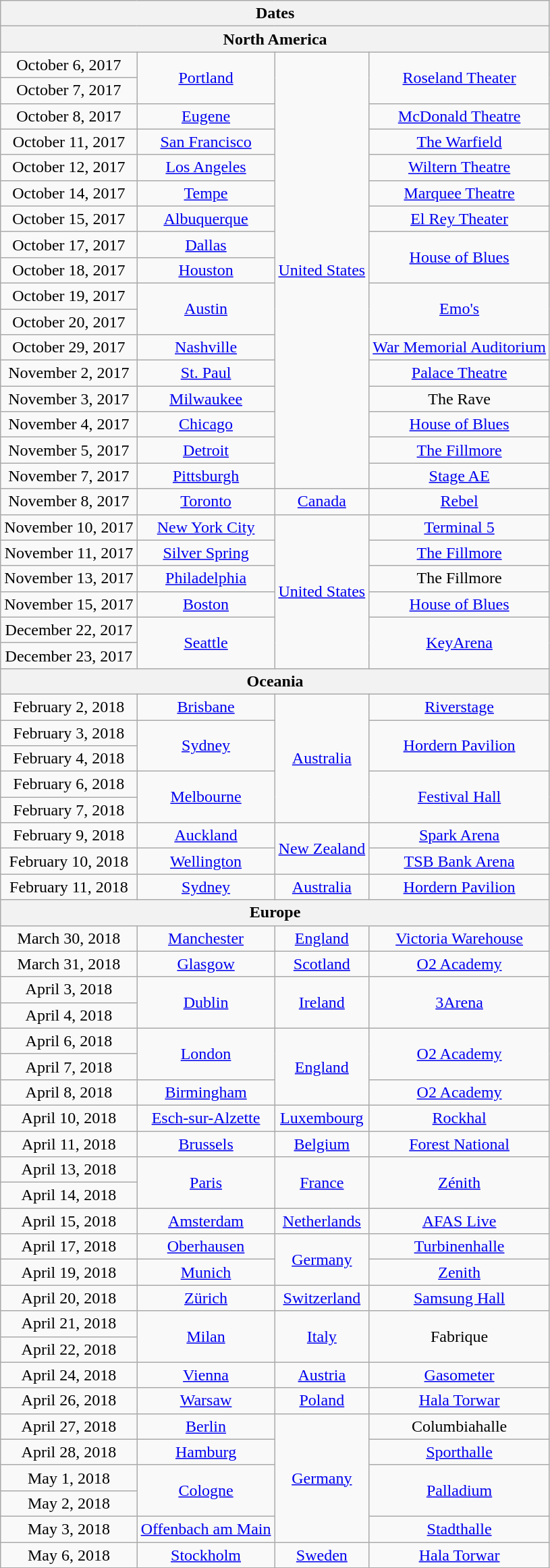<table class="wikitable" style="text-align:center;">
<tr>
<th colspan="4">Dates</th>
</tr>
<tr>
<th colspan="4">North America</th>
</tr>
<tr>
<td>October 6, 2017</td>
<td rowspan="2"><a href='#'>Portland</a></td>
<td rowspan="17"><a href='#'>United States</a></td>
<td rowspan="2"><a href='#'>Roseland Theater</a></td>
</tr>
<tr>
<td>October 7, 2017</td>
</tr>
<tr>
<td>October 8, 2017</td>
<td><a href='#'>Eugene</a></td>
<td><a href='#'>McDonald Theatre</a></td>
</tr>
<tr>
<td>October 11, 2017</td>
<td><a href='#'>San Francisco</a></td>
<td><a href='#'>The Warfield</a></td>
</tr>
<tr>
<td>October 12, 2017</td>
<td><a href='#'>Los Angeles</a></td>
<td><a href='#'>Wiltern Theatre</a></td>
</tr>
<tr>
<td>October 14, 2017</td>
<td><a href='#'>Tempe</a></td>
<td><a href='#'>Marquee Theatre</a></td>
</tr>
<tr>
<td>October 15, 2017</td>
<td><a href='#'>Albuquerque</a></td>
<td><a href='#'>El Rey Theater</a></td>
</tr>
<tr>
<td>October 17, 2017</td>
<td><a href='#'>Dallas</a></td>
<td rowspan="2"><a href='#'>House of Blues</a></td>
</tr>
<tr>
<td>October 18, 2017</td>
<td><a href='#'>Houston</a></td>
</tr>
<tr>
<td>October 19, 2017</td>
<td rowspan="2"><a href='#'>Austin</a></td>
<td rowspan="2"><a href='#'>Emo's</a></td>
</tr>
<tr>
<td>October 20, 2017</td>
</tr>
<tr>
<td>October 29, 2017</td>
<td><a href='#'>Nashville</a></td>
<td><a href='#'>War Memorial Auditorium</a></td>
</tr>
<tr>
<td>November 2, 2017</td>
<td><a href='#'>St. Paul</a></td>
<td><a href='#'>Palace Theatre</a></td>
</tr>
<tr>
<td>November 3, 2017</td>
<td><a href='#'>Milwaukee</a></td>
<td>The Rave</td>
</tr>
<tr>
<td>November 4, 2017</td>
<td><a href='#'>Chicago</a></td>
<td><a href='#'>House of Blues</a></td>
</tr>
<tr>
<td>November 5, 2017</td>
<td><a href='#'>Detroit</a></td>
<td><a href='#'>The Fillmore</a></td>
</tr>
<tr>
<td>November 7, 2017</td>
<td><a href='#'>Pittsburgh</a></td>
<td><a href='#'>Stage AE</a></td>
</tr>
<tr>
<td>November 8, 2017</td>
<td><a href='#'>Toronto</a></td>
<td><a href='#'>Canada</a></td>
<td><a href='#'>Rebel</a></td>
</tr>
<tr>
<td>November 10, 2017</td>
<td><a href='#'>New York City</a></td>
<td rowspan="6"><a href='#'>United States</a></td>
<td><a href='#'>Terminal 5</a></td>
</tr>
<tr>
<td>November 11, 2017</td>
<td><a href='#'>Silver Spring</a></td>
<td><a href='#'>The Fillmore</a></td>
</tr>
<tr>
<td>November 13, 2017</td>
<td><a href='#'>Philadelphia</a></td>
<td>The Fillmore</td>
</tr>
<tr>
<td>November 15, 2017</td>
<td><a href='#'>Boston</a></td>
<td><a href='#'>House of Blues</a></td>
</tr>
<tr>
<td>December 22, 2017</td>
<td rowspan="2"><a href='#'>Seattle</a></td>
<td rowspan="2"><a href='#'>KeyArena</a></td>
</tr>
<tr>
<td>December 23, 2017</td>
</tr>
<tr>
<th colspan="4">Oceania</th>
</tr>
<tr>
<td>February 2, 2018</td>
<td><a href='#'>Brisbane</a></td>
<td rowspan="5"><a href='#'>Australia</a></td>
<td><a href='#'>Riverstage</a></td>
</tr>
<tr>
<td>February 3, 2018</td>
<td rowspan="2"><a href='#'>Sydney</a></td>
<td rowspan="2"><a href='#'>Hordern Pavilion</a></td>
</tr>
<tr>
<td>February 4, 2018</td>
</tr>
<tr>
<td>February 6, 2018</td>
<td rowspan="2"><a href='#'>Melbourne</a></td>
<td rowspan="2"><a href='#'>Festival Hall</a></td>
</tr>
<tr>
<td>February 7, 2018</td>
</tr>
<tr>
<td>February 9, 2018</td>
<td><a href='#'>Auckland</a></td>
<td rowspan="2"><a href='#'>New Zealand</a></td>
<td><a href='#'>Spark Arena</a></td>
</tr>
<tr>
<td>February 10, 2018</td>
<td><a href='#'>Wellington</a></td>
<td><a href='#'>TSB Bank Arena</a></td>
</tr>
<tr>
<td>February 11, 2018</td>
<td><a href='#'>Sydney</a></td>
<td><a href='#'>Australia</a></td>
<td><a href='#'>Hordern Pavilion</a></td>
</tr>
<tr>
<th colspan="4">Europe</th>
</tr>
<tr>
<td>March 30, 2018</td>
<td><a href='#'>Manchester</a></td>
<td><a href='#'>England</a></td>
<td><a href='#'>Victoria Warehouse</a></td>
</tr>
<tr>
<td>March 31, 2018</td>
<td><a href='#'>Glasgow</a></td>
<td><a href='#'>Scotland</a></td>
<td><a href='#'>O2 Academy</a></td>
</tr>
<tr>
<td>April 3, 2018</td>
<td rowspan="2"><a href='#'>Dublin</a></td>
<td rowspan="2"><a href='#'>Ireland</a></td>
<td rowspan="2"><a href='#'>3Arena</a></td>
</tr>
<tr>
<td>April 4, 2018</td>
</tr>
<tr>
<td>April 6, 2018</td>
<td rowspan="2"><a href='#'>London</a></td>
<td rowspan="3"><a href='#'>England</a></td>
<td rowspan="2"><a href='#'>O2 Academy</a></td>
</tr>
<tr>
<td>April 7, 2018</td>
</tr>
<tr>
<td>April 8, 2018</td>
<td><a href='#'>Birmingham</a></td>
<td><a href='#'>O2 Academy</a></td>
</tr>
<tr>
<td>April 10, 2018</td>
<td><a href='#'>Esch-sur-Alzette</a></td>
<td><a href='#'>Luxembourg</a></td>
<td><a href='#'>Rockhal</a></td>
</tr>
<tr>
<td>April 11, 2018</td>
<td><a href='#'>Brussels</a></td>
<td><a href='#'>Belgium</a></td>
<td><a href='#'>Forest National</a></td>
</tr>
<tr>
<td>April 13, 2018</td>
<td rowspan="2"><a href='#'>Paris</a></td>
<td rowspan="2"><a href='#'>France</a></td>
<td rowspan="2"><a href='#'>Zénith</a></td>
</tr>
<tr>
<td>April 14, 2018</td>
</tr>
<tr>
<td>April 15, 2018</td>
<td><a href='#'>Amsterdam</a></td>
<td><a href='#'>Netherlands</a></td>
<td><a href='#'>AFAS Live</a></td>
</tr>
<tr>
<td>April 17, 2018</td>
<td><a href='#'>Oberhausen</a></td>
<td rowspan="2"><a href='#'>Germany</a></td>
<td><a href='#'>Turbinenhalle</a></td>
</tr>
<tr>
<td>April 19, 2018</td>
<td><a href='#'>Munich</a></td>
<td><a href='#'>Zenith</a></td>
</tr>
<tr>
<td>April 20, 2018</td>
<td><a href='#'>Zürich</a></td>
<td><a href='#'>Switzerland</a></td>
<td><a href='#'>Samsung Hall</a></td>
</tr>
<tr>
<td>April 21, 2018</td>
<td rowspan="2"><a href='#'>Milan</a></td>
<td rowspan="2"><a href='#'>Italy</a></td>
<td rowspan="2">Fabrique</td>
</tr>
<tr>
<td>April 22, 2018</td>
</tr>
<tr>
<td>April 24, 2018</td>
<td><a href='#'>Vienna</a></td>
<td><a href='#'>Austria</a></td>
<td><a href='#'>Gasometer</a></td>
</tr>
<tr>
<td>April 26, 2018</td>
<td><a href='#'>Warsaw</a></td>
<td><a href='#'>Poland</a></td>
<td><a href='#'>Hala Torwar</a></td>
</tr>
<tr>
<td>April 27, 2018</td>
<td><a href='#'>Berlin</a></td>
<td rowspan="5"><a href='#'>Germany</a></td>
<td>Columbiahalle</td>
</tr>
<tr>
<td>April 28, 2018</td>
<td><a href='#'>Hamburg</a></td>
<td><a href='#'>Sporthalle</a></td>
</tr>
<tr>
<td>May 1, 2018</td>
<td rowspan="2"><a href='#'>Cologne</a></td>
<td rowspan="2"><a href='#'>Palladium</a></td>
</tr>
<tr>
<td>May 2, 2018</td>
</tr>
<tr>
<td>May 3, 2018</td>
<td><a href='#'>Offenbach am Main</a></td>
<td><a href='#'>Stadthalle</a></td>
</tr>
<tr>
<td>May 6, 2018</td>
<td><a href='#'>Stockholm</a></td>
<td><a href='#'>Sweden</a></td>
<td><a href='#'>Hala Torwar</a></td>
</tr>
</table>
